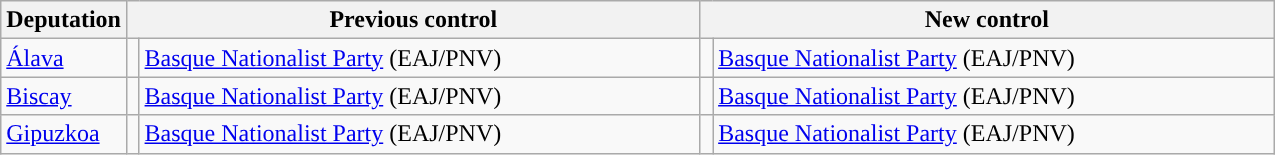<table class="wikitable sortable">
<tr>
<th>Deputation</th>
<th colspan="2" style="width:375px;">Previous control</th>
<th colspan="2" style="width:375px;">New control</th>
</tr>
<tr>
<td><a href='#'>Álava</a></td>
<td width="1" style="color:inherit;background:"></td>
<td><a href='#'>Basque Nationalist Party</a> (EAJ/PNV)</td>
<td width="1" style="color:inherit;background:"></td>
<td><a href='#'>Basque Nationalist Party</a> (EAJ/PNV)</td>
</tr>
<tr>
<td><a href='#'>Biscay</a></td>
<td style="color:inherit;background:"></td>
<td><a href='#'>Basque Nationalist Party</a> (EAJ/PNV)</td>
<td style="color:inherit;background:"></td>
<td><a href='#'>Basque Nationalist Party</a> (EAJ/PNV)</td>
</tr>
<tr>
<td><a href='#'>Gipuzkoa</a></td>
<td style="color:inherit;background:"></td>
<td><a href='#'>Basque Nationalist Party</a> (EAJ/PNV)</td>
<td style="color:inherit;background:"></td>
<td><a href='#'>Basque Nationalist Party</a> (EAJ/PNV)</td>
</tr>
</table>
